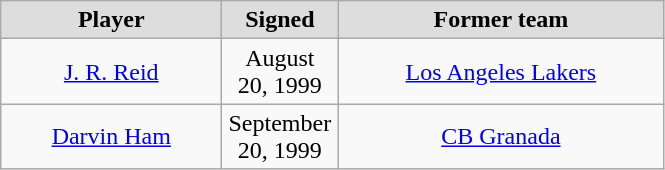<table class="wikitable" style="text-align: center">
<tr style="text-align:center; background:#ddd;">
<td style="width:140px"><strong>Player</strong></td>
<td style="width:70px"><strong>Signed</strong></td>
<td style="width:210px"><strong>Former team</strong></td>
</tr>
<tr>
<td><a href='#'>J. R. Reid</a></td>
<td>August 20, 1999</td>
<td><a href='#'>Los Angeles Lakers</a></td>
</tr>
<tr>
<td><a href='#'>Darvin Ham</a></td>
<td>September 20, 1999</td>
<td><a href='#'>CB Granada</a></td>
</tr>
</table>
